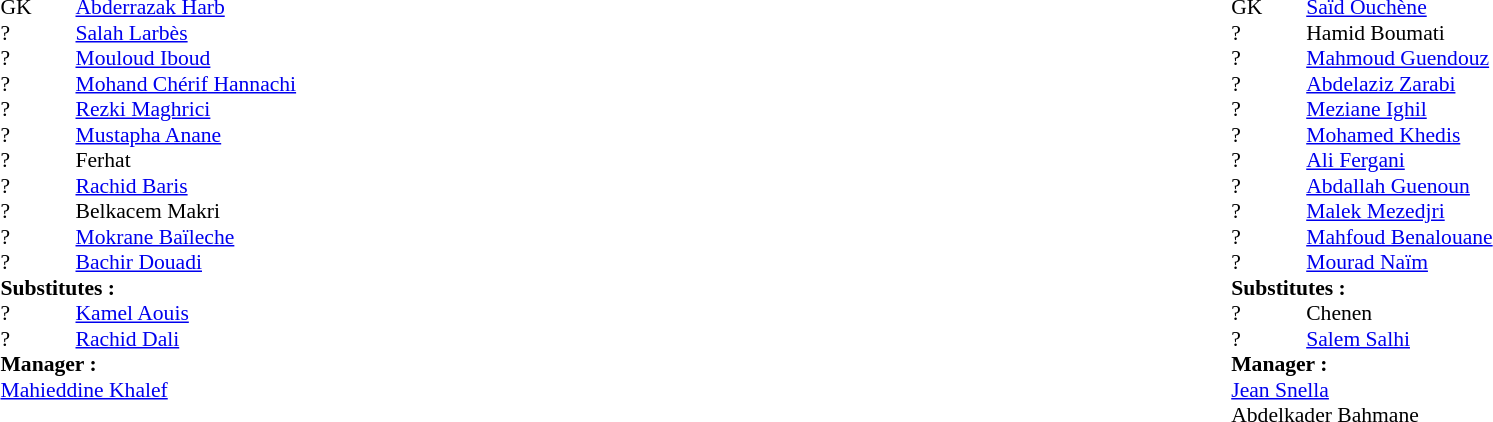<table width="100%">
<tr>
<td valign="top" width="50%"><br><table style="font-size: 90%" cellspacing="0" cellpadding="0">
<tr>
<td colspan="4"></td>
</tr>
<tr>
<th width="25"></th>
<th width="25"></th>
<th width="200"></th>
<th></th>
</tr>
<tr>
<td>GK</td>
<td><strong></strong></td>
<td> <a href='#'>Abderrazak Harb</a></td>
</tr>
<tr>
<td>?</td>
<td><strong></strong></td>
<td> <a href='#'>Salah Larbès</a></td>
</tr>
<tr>
<td>?</td>
<td><strong></strong></td>
<td> <a href='#'>Mouloud Iboud</a></td>
</tr>
<tr>
<td>?</td>
<td><strong></strong></td>
<td> <a href='#'>Mohand Chérif Hannachi</a></td>
</tr>
<tr>
<td>?</td>
<td><strong></strong></td>
<td> <a href='#'>Rezki Maghrici</a></td>
</tr>
<tr>
<td>?</td>
<td><strong></strong></td>
<td> <a href='#'>Mustapha Anane</a></td>
</tr>
<tr>
<td>?</td>
<td><strong></strong></td>
<td> Ferhat</td>
<td></td>
</tr>
<tr>
<td>?</td>
<td><strong></strong></td>
<td> <a href='#'>Rachid Baris</a></td>
</tr>
<tr>
<td>?</td>
<td><strong></strong></td>
<td> Belkacem Makri</td>
</tr>
<tr>
<td>?</td>
<td><strong></strong></td>
<td> <a href='#'>Mokrane Baïleche</a></td>
</tr>
<tr>
<td>?</td>
<td><strong></strong></td>
<td> <a href='#'>Bachir Douadi</a></td>
<td></td>
</tr>
<tr>
<td colspan=3><strong>Substitutes : </strong></td>
</tr>
<tr>
<td>?</td>
<td><strong></strong></td>
<td> <a href='#'>Kamel Aouis</a></td>
<td></td>
</tr>
<tr>
<td>?</td>
<td><strong></strong></td>
<td> <a href='#'>Rachid Dali</a></td>
<td></td>
</tr>
<tr>
<td colspan=3><strong>Manager :</strong></td>
</tr>
<tr>
<td colspan=4> <a href='#'>Mahieddine Khalef</a></td>
</tr>
</table>
</td>
<td valign="top"></td>
<td valign="top" width="50%"><br><table style="font-size: 90%" cellspacing="0" cellpadding="0" align="center">
<tr>
<td colspan="4"></td>
</tr>
<tr>
<th width="25"></th>
<th width="25"></th>
<th width="200"></th>
<th></th>
</tr>
<tr>
<td>GK</td>
<td><strong></strong></td>
<td> <a href='#'>Saïd Ouchène</a></td>
</tr>
<tr>
<td>?</td>
<td><strong></strong></td>
<td>Hamid Boumati</td>
</tr>
<tr>
<td>?</td>
<td><strong></strong></td>
<td> <a href='#'>Mahmoud Guendouz</a></td>
</tr>
<tr>
<td>?</td>
<td><strong></strong></td>
<td> <a href='#'>Abdelaziz Zarabi</a></td>
</tr>
<tr>
<td>?</td>
<td><strong></strong></td>
<td> <a href='#'>Meziane Ighil</a></td>
</tr>
<tr>
<td>?</td>
<td><strong></strong></td>
<td> <a href='#'>Mohamed Khedis</a></td>
</tr>
<tr>
<td>?</td>
<td><strong></strong></td>
<td> <a href='#'>Ali Fergani</a></td>
</tr>
<tr>
<td>?</td>
<td><strong></strong></td>
<td> <a href='#'>Abdallah Guenoun</a></td>
</tr>
<tr>
<td>?</td>
<td><strong></strong></td>
<td> <a href='#'>Malek Mezedjri</a></td>
</tr>
<tr>
<td>?</td>
<td><strong></strong></td>
<td> <a href='#'>Mahfoud Benalouane</a></td>
<td></td>
</tr>
<tr>
<td>?</td>
<td><strong></strong></td>
<td> <a href='#'>Mourad Naïm</a></td>
<td></td>
</tr>
<tr>
<td colspan=3><strong>Substitutes : </strong></td>
</tr>
<tr>
<td>?</td>
<td><strong></strong></td>
<td> Chenen</td>
<td></td>
</tr>
<tr>
<td>?</td>
<td><strong></strong></td>
<td> <a href='#'>Salem Salhi</a></td>
<td></td>
</tr>
<tr>
<td colspan=3><strong>Manager :</strong></td>
</tr>
<tr>
<td colspan=4> <a href='#'>Jean Snella</a></td>
</tr>
<tr>
<td colspan=4> Abdelkader Bahmane</td>
</tr>
</table>
</td>
</tr>
</table>
